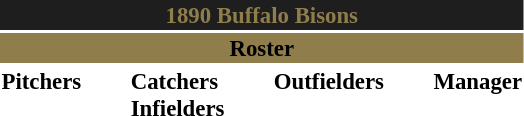<table class="toccolours" style="font-size: 95%;">
<tr>
<th colspan="10" style="background-color: #1E1E1E; color: #8F7D4B; text-align: center;">1890 Buffalo Bisons</th>
</tr>
<tr>
<td colspan="10" style="background-color:#8F7D4B; color: 1E1E1E; text-align: center;"><strong>Roster</strong></td>
</tr>
<tr>
<td valign="top"><strong>Pitchers</strong><br>









</td>
<td width="25px"></td>
<td valign="top"><strong>Catchers</strong><br>
<strong>Infielders</strong>





</td>
<td width="25px"></td>
<td valign="top"><strong>Outfielders</strong><br>






</td>
<td width="25px"></td>
<td valign="top"><strong>Manager</strong><br>
</td>
</tr>
</table>
